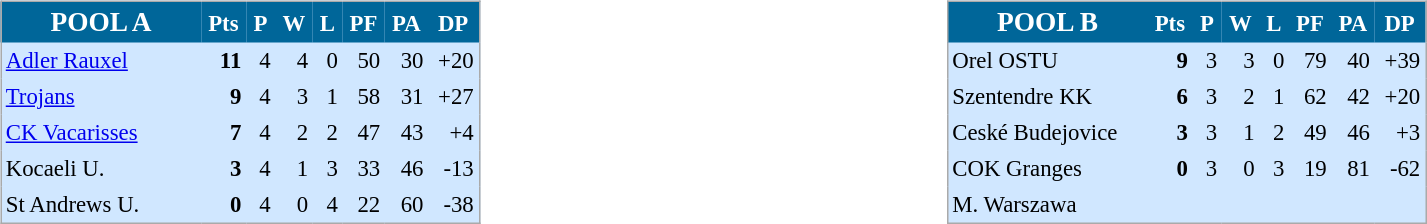<table width="100%" align=center>
<tr>
<td valign="top" width="50%"><br><table align=center cellpadding="3" cellspacing="0" style="background: #D0E7FF; border: 1px #aaa solid; border-collapse: collapse; font-size: 95%;" width=320>
<tr bgcolor=#006699 style="color:white;">
<th width=34% style=font-size:120%><strong>POOL A</strong></th>
<th width=5%>Pts</th>
<th width=5%>P</th>
<th width=5%>W</th>
<th width=5%>L</th>
<th width=5%>PF</th>
<th width=5%>PA</th>
<th width=5%>DP</th>
</tr>
<tr align=right>
<td align=left> <a href='#'>Adler Rauxel</a></td>
<td><strong>11</strong></td>
<td>4</td>
<td>4</td>
<td>0</td>
<td>50</td>
<td>30</td>
<td>+20</td>
</tr>
<tr align=right>
<td align=left> <a href='#'>Trojans</a></td>
<td><strong>9</strong></td>
<td>4</td>
<td>3</td>
<td>1</td>
<td>58</td>
<td>31</td>
<td>+27</td>
</tr>
<tr align=right>
<td align=left> <a href='#'>CK Vacarisses</a></td>
<td><strong>7</strong></td>
<td>4</td>
<td>2</td>
<td>2</td>
<td>47</td>
<td>43</td>
<td>+4</td>
</tr>
<tr align=right>
<td align=left> Kocaeli U.</td>
<td><strong>3</strong></td>
<td>4</td>
<td>1</td>
<td>3</td>
<td>33</td>
<td>46</td>
<td>-13</td>
</tr>
<tr align=right>
<td align=left> St Andrews U.</td>
<td><strong>0</strong></td>
<td>4</td>
<td>0</td>
<td>4</td>
<td>22</td>
<td>60</td>
<td>-38</td>
</tr>
</table>
</td>
<td valign="top" width="50%"><br><table align=center cellpadding="3" cellspacing="0" style="background: #D0E7FF; border: 1px #aaa solid; border-collapse: collapse; font-size:95%;" width=320>
<tr bgcolor=#006699 style="color:white;">
<th width=34% style=font-size:120%><strong>POOL B</strong></th>
<th width=5%>Pts</th>
<th width=5%>P</th>
<th width=5%>W</th>
<th width=5%>L</th>
<th width=5%>PF</th>
<th width=5%>PA</th>
<th width=5%>DP</th>
</tr>
<tr align=right>
<td align=left> Orel OSTU</td>
<td><strong>9</strong></td>
<td>3</td>
<td>3</td>
<td>0</td>
<td>79</td>
<td>40</td>
<td>+39</td>
</tr>
<tr align=right>
<td align=left> Szentendre KK</td>
<td><strong>6</strong></td>
<td>3</td>
<td>2</td>
<td>1</td>
<td>62</td>
<td>42</td>
<td>+20</td>
</tr>
<tr align=right>
<td align=left> Ceské Budejovice</td>
<td><strong>3</strong></td>
<td>3</td>
<td>1</td>
<td>2</td>
<td>49</td>
<td>46</td>
<td>+3</td>
</tr>
<tr align=right>
<td align=left> COK Granges</td>
<td><strong>0</strong></td>
<td>3</td>
<td>0</td>
<td>3</td>
<td>19</td>
<td>81</td>
<td>-62</td>
</tr>
<tr align=right>
<td align=left> M. Warszawa</td>
<td><strong></strong></td>
<td></td>
<td></td>
<td></td>
<td></td>
<td></td>
<td></td>
</tr>
</table>
</td>
</tr>
</table>
